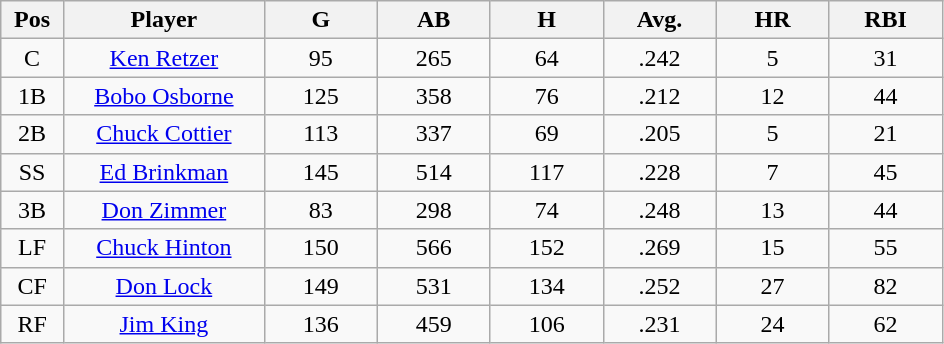<table class="wikitable sortable">
<tr>
<th bgcolor="#DDDDFF" width="5%">Pos</th>
<th bgcolor="#DDDDFF" width="16%">Player</th>
<th bgcolor="#DDDDFF" width="9%">G</th>
<th bgcolor="#DDDDFF" width="9%">AB</th>
<th bgcolor="#DDDDFF" width="9%">H</th>
<th bgcolor="#DDDDFF" width="9%">Avg.</th>
<th bgcolor="#DDDDFF" width="9%">HR</th>
<th bgcolor="#DDDDFF" width="9%">RBI</th>
</tr>
<tr align="center">
<td>C</td>
<td><a href='#'>Ken Retzer</a></td>
<td>95</td>
<td>265</td>
<td>64</td>
<td>.242</td>
<td>5</td>
<td>31</td>
</tr>
<tr align=center>
<td>1B</td>
<td><a href='#'>Bobo Osborne</a></td>
<td>125</td>
<td>358</td>
<td>76</td>
<td>.212</td>
<td>12</td>
<td>44</td>
</tr>
<tr align=center>
<td>2B</td>
<td><a href='#'>Chuck Cottier</a></td>
<td>113</td>
<td>337</td>
<td>69</td>
<td>.205</td>
<td>5</td>
<td>21</td>
</tr>
<tr align=center>
<td>SS</td>
<td><a href='#'>Ed Brinkman</a></td>
<td>145</td>
<td>514</td>
<td>117</td>
<td>.228</td>
<td>7</td>
<td>45</td>
</tr>
<tr align=center>
<td>3B</td>
<td><a href='#'>Don Zimmer</a></td>
<td>83</td>
<td>298</td>
<td>74</td>
<td>.248</td>
<td>13</td>
<td>44</td>
</tr>
<tr align=center>
<td>LF</td>
<td><a href='#'>Chuck Hinton</a></td>
<td>150</td>
<td>566</td>
<td>152</td>
<td>.269</td>
<td>15</td>
<td>55</td>
</tr>
<tr align=center>
<td>CF</td>
<td><a href='#'>Don Lock</a></td>
<td>149</td>
<td>531</td>
<td>134</td>
<td>.252</td>
<td>27</td>
<td>82</td>
</tr>
<tr align=center>
<td>RF</td>
<td><a href='#'>Jim King</a></td>
<td>136</td>
<td>459</td>
<td>106</td>
<td>.231</td>
<td>24</td>
<td>62</td>
</tr>
</table>
